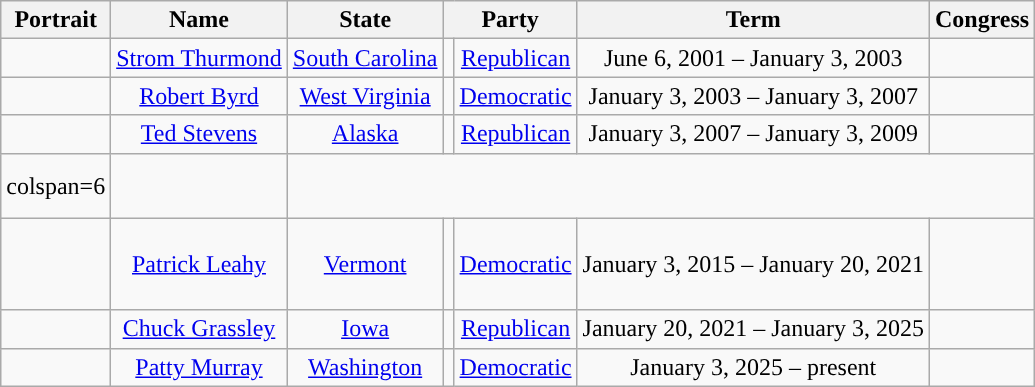<table class=wikitable style="text-align:center">
<tr>
<th>Portrait</th>
<th>Name</th>
<th>State</th>
<th colspan=2>Party</th>
<th>Term</th>
<th>Congress</th>
</tr>
<tr>
<td></td>
<td><a href='#'>Strom Thurmond</a></td>
<td><a href='#'>South Carolina</a></td>
<td style="background-color:"></td>
<td><a href='#'>Republican</a></td>
<td>June 6, 2001 – January 3, 2003</td>
<td></td>
</tr>
<tr>
<td></td>
<td><a href='#'>Robert Byrd</a></td>
<td><a href='#'>West Virginia</a></td>
<td style="background-color:"></td>
<td><a href='#'>Democratic</a></td>
<td>January 3, 2003 – January 3, 2007</td>
<td><br></td>
</tr>
<tr>
<td></td>
<td><a href='#'>Ted Stevens</a></td>
<td><a href='#'>Alaska</a></td>
<td style="background-color:"></td>
<td><a href='#'>Republican</a></td>
<td>January 3, 2007 – January 3, 2009</td>
<td></td>
</tr>
<tr>
<td>colspan=6 </td>
<td><br><br></td>
</tr>
<tr>
<td></td>
<td><a href='#'>Patrick Leahy</a></td>
<td><a href='#'>Vermont</a></td>
<td style="background-color:"></td>
<td><a href='#'>Democratic</a></td>
<td>January 3, 2015 – January 20, 2021</td>
<td><br><br><br></td>
</tr>
<tr>
<td></td>
<td><a href='#'>Chuck Grassley</a></td>
<td><a href='#'>Iowa</a></td>
<td style="background-color:"></td>
<td><a href='#'>Republican</a></td>
<td>January 20, 2021 – January 3, 2025</td>
<td><br> </td>
</tr>
<tr>
<td></td>
<td><a href='#'>Patty Murray</a></td>
<td><a href='#'>Washington</a></td>
<td style="background-color:"></td>
<td><a href='#'>Democratic</a></td>
<td>January 3, 2025 – present</td>
<td></td>
</tr>
</table>
